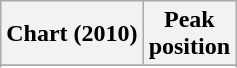<table class="wikitable sortable plainrowheaders">
<tr>
<th scope="col">Chart (2010)</th>
<th scope="col">Peak<br> position</th>
</tr>
<tr>
</tr>
<tr>
</tr>
</table>
